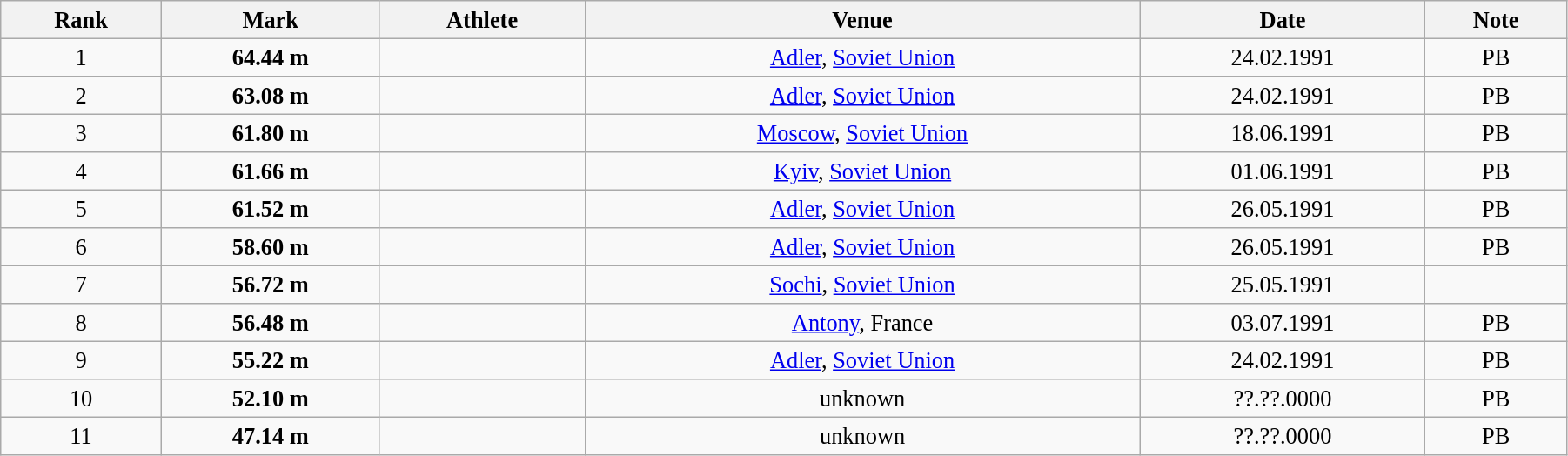<table class="wikitable" style=" text-align:center; font-size:110%;" width="95%">
<tr>
<th>Rank</th>
<th>Mark</th>
<th>Athlete</th>
<th>Venue</th>
<th>Date</th>
<th>Note</th>
</tr>
<tr>
<td>1</td>
<td><strong>64.44 m</strong></td>
<td align=left></td>
<td><a href='#'>Adler</a>, <a href='#'>Soviet Union</a></td>
<td>24.02.1991</td>
<td>PB</td>
</tr>
<tr>
<td>2</td>
<td><strong>63.08 m</strong></td>
<td align=left></td>
<td><a href='#'>Adler</a>, <a href='#'>Soviet Union</a></td>
<td>24.02.1991</td>
<td>PB</td>
</tr>
<tr>
<td>3</td>
<td><strong>61.80 m</strong></td>
<td align=left></td>
<td><a href='#'>Moscow</a>, <a href='#'>Soviet Union</a></td>
<td>18.06.1991</td>
<td>PB</td>
</tr>
<tr>
<td>4</td>
<td><strong>61.66 m</strong></td>
<td align=left></td>
<td><a href='#'>Kyiv</a>, <a href='#'>Soviet Union</a></td>
<td>01.06.1991</td>
<td>PB</td>
</tr>
<tr>
<td>5</td>
<td><strong>61.52 m</strong></td>
<td align=left></td>
<td><a href='#'>Adler</a>, <a href='#'>Soviet Union</a></td>
<td>26.05.1991</td>
<td>PB</td>
</tr>
<tr>
<td>6</td>
<td><strong>58.60 m</strong></td>
<td align=left></td>
<td><a href='#'>Adler</a>, <a href='#'>Soviet Union</a></td>
<td>26.05.1991</td>
<td>PB</td>
</tr>
<tr>
<td>7</td>
<td><strong>56.72 m</strong></td>
<td align=left></td>
<td><a href='#'>Sochi</a>, <a href='#'>Soviet Union</a></td>
<td>25.05.1991</td>
<td></td>
</tr>
<tr>
<td>8</td>
<td><strong>56.48 m</strong></td>
<td align=left></td>
<td><a href='#'>Antony</a>, France</td>
<td>03.07.1991</td>
<td>PB</td>
</tr>
<tr>
<td>9</td>
<td><strong>55.22 m</strong></td>
<td align=left></td>
<td><a href='#'>Adler</a>, <a href='#'>Soviet Union</a></td>
<td>24.02.1991</td>
<td>PB</td>
</tr>
<tr>
<td>10</td>
<td><strong>52.10 m</strong></td>
<td align=left></td>
<td>unknown</td>
<td>??.??.0000</td>
<td>PB</td>
</tr>
<tr>
<td>11</td>
<td><strong>47.14 m</strong></td>
<td align=left></td>
<td>unknown</td>
<td>??.??.0000</td>
<td>PB</td>
</tr>
</table>
